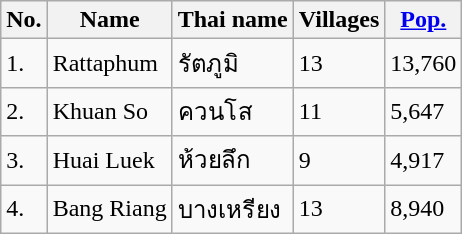<table class="wikitable">
<tr>
<th>No.</th>
<th>Name</th>
<th>Thai name</th>
<th>Villages</th>
<th><a href='#'>Pop.</a></th>
</tr>
<tr>
<td>1.</td>
<td>Rattaphum</td>
<td>รัตภูมิ</td>
<td>13</td>
<td>13,760</td>
</tr>
<tr>
<td>2.</td>
<td>Khuan So</td>
<td>ควนโส</td>
<td>11</td>
<td>5,647</td>
</tr>
<tr>
<td>3.</td>
<td>Huai Luek</td>
<td>ห้วยลึก</td>
<td>9</td>
<td>4,917</td>
</tr>
<tr>
<td>4.</td>
<td>Bang Riang</td>
<td>บางเหรียง</td>
<td>13</td>
<td>8,940</td>
</tr>
</table>
